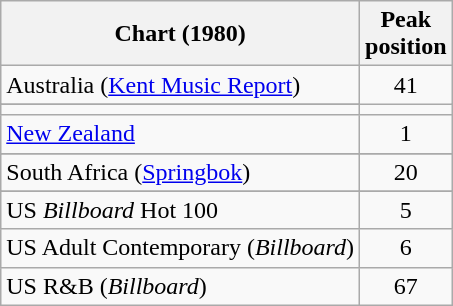<table class="wikitable sortable">
<tr>
<th>Chart (1980)</th>
<th>Peak<br>position</th>
</tr>
<tr>
<td>Australia (<a href='#'>Kent Music Report</a>)</td>
<td style="text-align:center;">41</td>
</tr>
<tr>
</tr>
<tr>
</tr>
<tr>
</tr>
<tr>
</tr>
<tr>
<td></td>
</tr>
<tr>
<td><a href='#'>New Zealand</a></td>
<td style="text-align:center;">1</td>
</tr>
<tr>
</tr>
<tr>
<td>South Africa (<a href='#'>Springbok</a>)</td>
<td align="center">20</td>
</tr>
<tr>
</tr>
<tr>
</tr>
<tr>
<td>US <em>Billboard</em> Hot 100</td>
<td style="text-align:center;">5</td>
</tr>
<tr>
<td>US Adult Contemporary (<em>Billboard</em>)</td>
<td style="text-align:center;">6</td>
</tr>
<tr>
<td>US R&B (<em>Billboard</em>)</td>
<td style="text-align:center;">67</td>
</tr>
</table>
